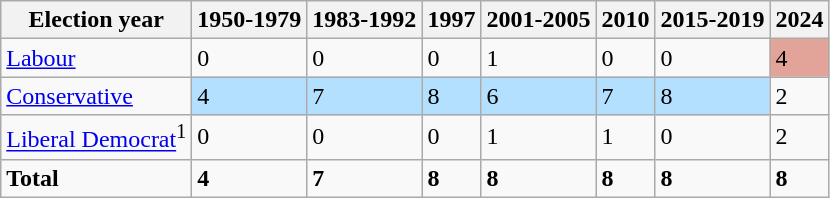<table class="wikitable">
<tr>
<th>Election year</th>
<th>1950-1979</th>
<th>1983-1992</th>
<th>1997</th>
<th>2001-2005</th>
<th>2010</th>
<th>2015-2019</th>
<th>2024</th>
</tr>
<tr>
<td><a href='#'>Labour</a></td>
<td>0</td>
<td>0</td>
<td>0</td>
<td>1</td>
<td>0</td>
<td>0</td>
<td style="background-color:#e2a499;">4</td>
</tr>
<tr>
<td><a href='#'>Conservative</a></td>
<td style="background:#B3E0FF">4</td>
<td style="background:#B3E0FF">7</td>
<td style="background:#B3E0FF">8</td>
<td style="background:#B3E0FF">6</td>
<td style="background:#B3E0FF">7</td>
<td style="background:#B3E0FF">8</td>
<td>2</td>
</tr>
<tr>
<td><a href='#'>Liberal Democrat</a><sup>1</sup></td>
<td>0</td>
<td>0</td>
<td>0</td>
<td>1</td>
<td>1</td>
<td>0</td>
<td>2</td>
</tr>
<tr>
<td><strong>Total</strong></td>
<td><strong>4</strong></td>
<td><strong>7</strong></td>
<td><strong>8</strong></td>
<td><strong>8</strong></td>
<td><strong>8</strong></td>
<td><strong>8</strong></td>
<td><strong>8</strong></td>
</tr>
</table>
